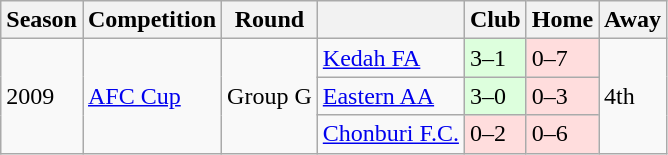<table class="wikitable">
<tr>
<th>Season</th>
<th>Competition</th>
<th>Round</th>
<th></th>
<th>Club</th>
<th>Home</th>
<th>Away</th>
</tr>
<tr>
<td rowspan="3">2009</td>
<td rowspan="3"><a href='#'>AFC Cup</a></td>
<td rowspan="3">Group G</td>
<td> <a href='#'>Kedah FA</a></td>
<td style="background:#dfd;">3–1</td>
<td style="background:#fdd;">0–7</td>
<td rowspan="3">4th</td>
</tr>
<tr>
<td> <a href='#'>Eastern AA</a></td>
<td style="background:#dfd;">3–0</td>
<td style="background:#fdd;">0–3</td>
</tr>
<tr>
<td> <a href='#'>Chonburi F.C.</a></td>
<td style="background:#fdd;">0–2</td>
<td style="background:#fdd;">0–6</td>
</tr>
</table>
